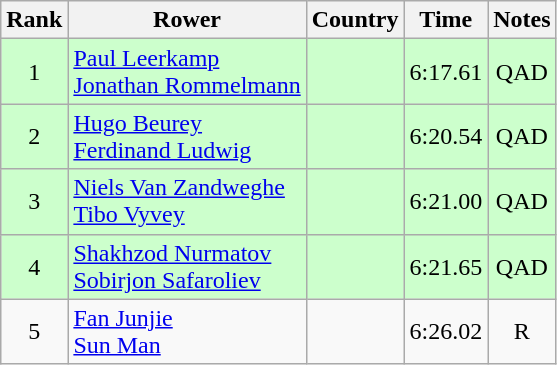<table class="wikitable" style="text-align:center">
<tr>
<th>Rank</th>
<th>Rower</th>
<th>Country</th>
<th>Time</th>
<th>Notes</th>
</tr>
<tr bgcolor=ccffcc>
<td>1</td>
<td align="left"><a href='#'>Paul Leerkamp</a><br><a href='#'>Jonathan Rommelmann</a></td>
<td align="left"></td>
<td>6:17.61</td>
<td>QAD</td>
</tr>
<tr bgcolor=ccffcc>
<td>2</td>
<td align="left"><a href='#'>Hugo Beurey</a><br><a href='#'>Ferdinand Ludwig</a></td>
<td align="left"></td>
<td>6:20.54</td>
<td>QAD</td>
</tr>
<tr bgcolor=ccffcc>
<td>3</td>
<td align="left"><a href='#'>Niels Van Zandweghe</a><br><a href='#'>Tibo Vyvey</a></td>
<td align="left"></td>
<td>6:21.00</td>
<td>QAD</td>
</tr>
<tr bgcolor=ccffcc>
<td>4</td>
<td align="left"><a href='#'>Shakhzod Nurmatov</a><br><a href='#'>Sobirjon Safaroliev</a></td>
<td align="left"></td>
<td>6:21.65</td>
<td>QAD</td>
</tr>
<tr>
<td>5</td>
<td align="left"><a href='#'>Fan Junjie</a><br><a href='#'>Sun Man</a></td>
<td align="left"></td>
<td>6:26.02</td>
<td>R</td>
</tr>
</table>
